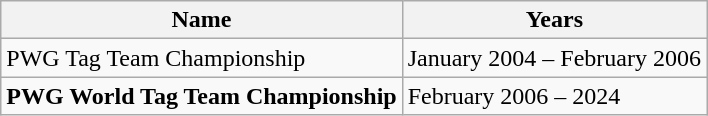<table class="wikitable">
<tr>
<th>Name</th>
<th>Years</th>
</tr>
<tr>
<td>PWG Tag Team Championship</td>
<td>January 2004 – February 2006</td>
</tr>
<tr>
<td><strong>PWG World Tag Team Championship</strong></td>
<td>February 2006 – 2024</td>
</tr>
</table>
